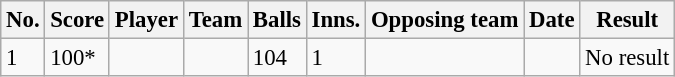<table class="wikitable sortable" style="font-size:95%">
<tr>
<th>No.</th>
<th>Score</th>
<th>Player</th>
<th>Team</th>
<th>Balls</th>
<th>Inns.</th>
<th>Opposing team</th>
<th>Date</th>
<th>Result</th>
</tr>
<tr>
<td>1</td>
<td> 100*</td>
<td></td>
<td></td>
<td>104</td>
<td>1</td>
<td></td>
<td></td>
<td>No result</td>
</tr>
</table>
